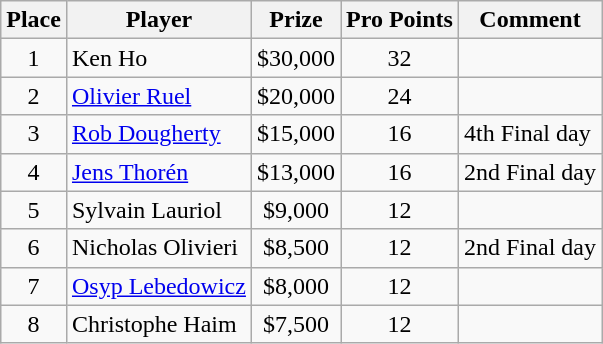<table class="wikitable">
<tr>
<th>Place</th>
<th>Player</th>
<th>Prize</th>
<th>Pro Points</th>
<th>Comment</th>
</tr>
<tr>
<td align=center>1</td>
<td> Ken Ho</td>
<td align=center>$30,000</td>
<td align=center>32</td>
<td></td>
</tr>
<tr>
<td align=center>2</td>
<td> <a href='#'>Olivier Ruel</a></td>
<td align=center>$20,000</td>
<td align=center>24</td>
<td></td>
</tr>
<tr>
<td align=center>3</td>
<td> <a href='#'>Rob Dougherty</a></td>
<td align=center>$15,000</td>
<td align=center>16</td>
<td>4th Final day</td>
</tr>
<tr>
<td align=center>4</td>
<td> <a href='#'>Jens Thorén</a></td>
<td align=center>$13,000</td>
<td align=center>16</td>
<td>2nd Final day</td>
</tr>
<tr>
<td align=center>5</td>
<td> Sylvain Lauriol</td>
<td align=center>$9,000</td>
<td align=center>12</td>
<td></td>
</tr>
<tr>
<td align=center>6</td>
<td> Nicholas Olivieri</td>
<td align=center>$8,500</td>
<td align=center>12</td>
<td>2nd Final day</td>
</tr>
<tr>
<td align=center>7</td>
<td> <a href='#'>Osyp Lebedowicz</a></td>
<td align=center>$8,000</td>
<td align=center>12</td>
<td></td>
</tr>
<tr>
<td align=center>8</td>
<td> Christophe Haim</td>
<td align=center>$7,500</td>
<td align=center>12</td>
<td></td>
</tr>
</table>
